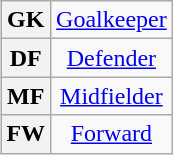<table class="wikitable plainrowheaders" style="text-align:center;margin-left:1em;float:right">
<tr>
<th>GK</th>
<td><a href='#'>Goalkeeper</a></td>
</tr>
<tr>
<th>DF</th>
<td><a href='#'>Defender</a></td>
</tr>
<tr>
<th>MF</th>
<td><a href='#'>Midfielder</a></td>
</tr>
<tr>
<th>FW</th>
<td><a href='#'>Forward</a></td>
</tr>
</table>
